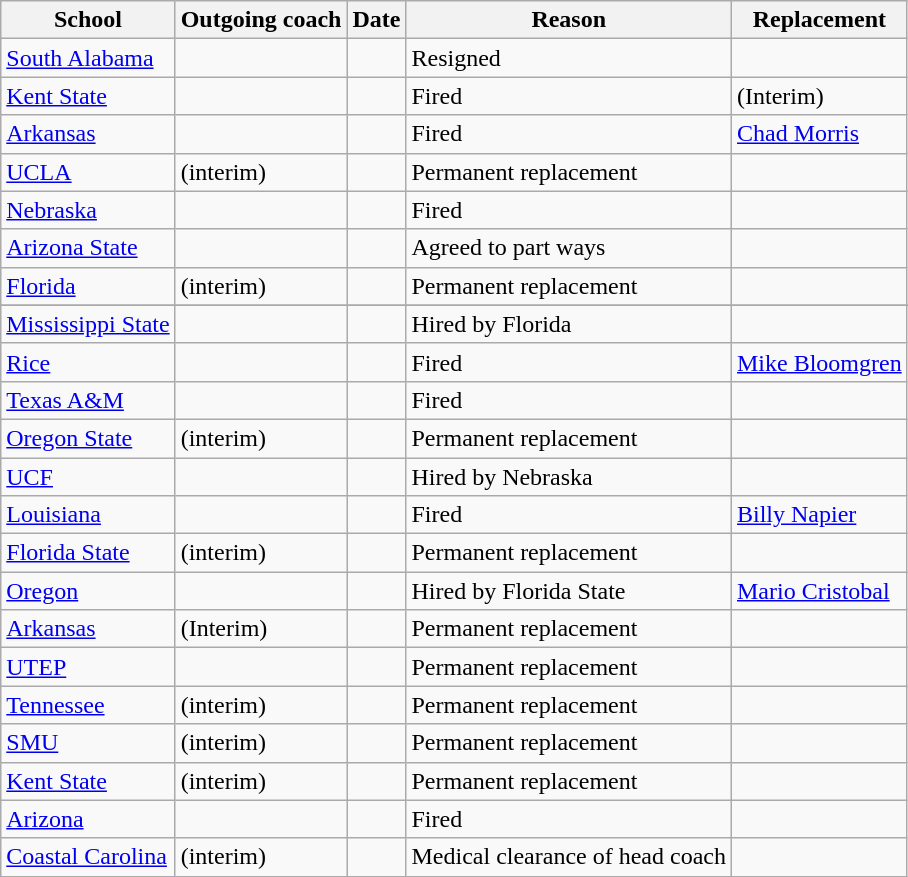<table class="wikitable sortable">
<tr>
<th>School</th>
<th>Outgoing coach</th>
<th>Date</th>
<th>Reason</th>
<th>Replacement</th>
</tr>
<tr>
<td><a href='#'>South Alabama</a></td>
<td></td>
<td></td>
<td>Resigned</td>
<td></td>
</tr>
<tr>
<td><a href='#'>Kent State</a></td>
<td></td>
<td></td>
<td>Fired</td>
<td> (Interim)</td>
</tr>
<tr>
<td><a href='#'>Arkansas</a></td>
<td></td>
<td></td>
<td>Fired</td>
<td><a href='#'>Chad Morris</a></td>
</tr>
<tr>
<td><a href='#'>UCLA</a></td>
<td> (interim)</td>
<td></td>
<td>Permanent replacement</td>
<td></td>
</tr>
<tr>
<td><a href='#'>Nebraska</a></td>
<td></td>
<td></td>
<td>Fired</td>
<td></td>
</tr>
<tr>
<td><a href='#'>Arizona State</a></td>
<td></td>
<td></td>
<td>Agreed to part ways</td>
<td></td>
</tr>
<tr>
<td><a href='#'>Florida</a></td>
<td> (interim)</td>
<td></td>
<td>Permanent replacement</td>
<td></td>
</tr>
<tr>
</tr>
<tr>
<td><a href='#'>Mississippi State</a></td>
<td></td>
<td></td>
<td>Hired by Florida</td>
<td></td>
</tr>
<tr>
<td><a href='#'>Rice</a></td>
<td></td>
<td></td>
<td>Fired</td>
<td><a href='#'>Mike Bloomgren</a></td>
</tr>
<tr>
<td><a href='#'>Texas A&M</a></td>
<td></td>
<td></td>
<td>Fired</td>
<td></td>
</tr>
<tr>
<td><a href='#'>Oregon State</a></td>
<td> (interim)</td>
<td></td>
<td>Permanent replacement</td>
<td></td>
</tr>
<tr>
<td><a href='#'>UCF</a></td>
<td></td>
<td></td>
<td>Hired by Nebraska</td>
<td></td>
</tr>
<tr>
<td><a href='#'>Louisiana</a></td>
<td></td>
<td></td>
<td>Fired</td>
<td><a href='#'>Billy Napier</a></td>
</tr>
<tr>
<td><a href='#'>Florida State</a></td>
<td> (interim)</td>
<td></td>
<td>Permanent replacement</td>
<td></td>
</tr>
<tr>
<td><a href='#'>Oregon</a></td>
<td></td>
<td></td>
<td>Hired by Florida State</td>
<td><a href='#'>Mario Cristobal</a></td>
</tr>
<tr>
<td><a href='#'>Arkansas</a></td>
<td> (Interim)</td>
<td></td>
<td>Permanent replacement</td>
<td></td>
</tr>
<tr>
<td><a href='#'>UTEP</a></td>
<td></td>
<td></td>
<td>Permanent replacement</td>
<td></td>
</tr>
<tr>
<td><a href='#'>Tennessee</a></td>
<td> (interim)</td>
<td></td>
<td>Permanent replacement</td>
<td></td>
</tr>
<tr>
<td><a href='#'>SMU</a></td>
<td> (interim)</td>
<td></td>
<td>Permanent replacement</td>
<td></td>
</tr>
<tr>
<td><a href='#'>Kent State</a></td>
<td> (interim)</td>
<td></td>
<td>Permanent replacement</td>
<td></td>
</tr>
<tr>
<td><a href='#'>Arizona</a></td>
<td></td>
<td></td>
<td>Fired</td>
<td></td>
</tr>
<tr>
<td><a href='#'>Coastal Carolina</a></td>
<td> (interim)</td>
<td></td>
<td>Medical clearance of head coach</td>
<td></td>
</tr>
</table>
